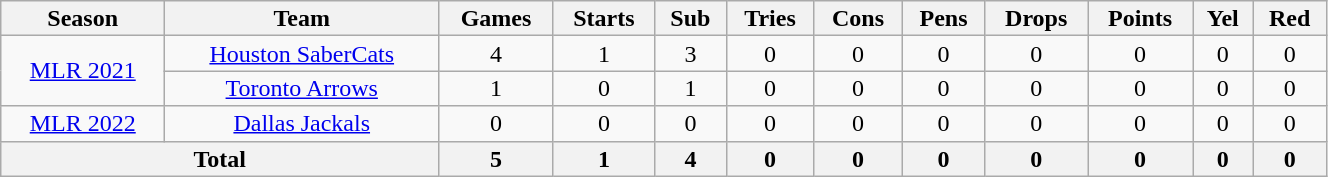<table class="wikitable" style="text-align:center; line-height:100%; font-size:100%; width:70%;">
<tr>
<th>Season</th>
<th>Team</th>
<th>Games</th>
<th>Starts</th>
<th>Sub</th>
<th>Tries</th>
<th>Cons</th>
<th>Pens</th>
<th>Drops</th>
<th>Points</th>
<th>Yel</th>
<th>Red</th>
</tr>
<tr>
<td rowspan="2"><a href='#'>MLR 2021</a></td>
<td><a href='#'>Houston SaberCats</a></td>
<td>4</td>
<td>1</td>
<td>3</td>
<td>0</td>
<td>0</td>
<td>0</td>
<td>0</td>
<td>0</td>
<td>0</td>
<td>0</td>
</tr>
<tr>
<td><a href='#'>Toronto Arrows</a></td>
<td>1</td>
<td>0</td>
<td>1</td>
<td>0</td>
<td>0</td>
<td>0</td>
<td>0</td>
<td>0</td>
<td>0</td>
<td>0</td>
</tr>
<tr>
<td><a href='#'>MLR 2022</a></td>
<td><a href='#'>Dallas Jackals</a></td>
<td>0</td>
<td>0</td>
<td>0</td>
<td>0</td>
<td>0</td>
<td>0</td>
<td>0</td>
<td>0</td>
<td>0</td>
<td>0</td>
</tr>
<tr>
<th colspan="2">Total</th>
<th>5</th>
<th>1</th>
<th>4</th>
<th>0</th>
<th>0</th>
<th>0</th>
<th>0</th>
<th>0</th>
<th>0</th>
<th>0</th>
</tr>
</table>
